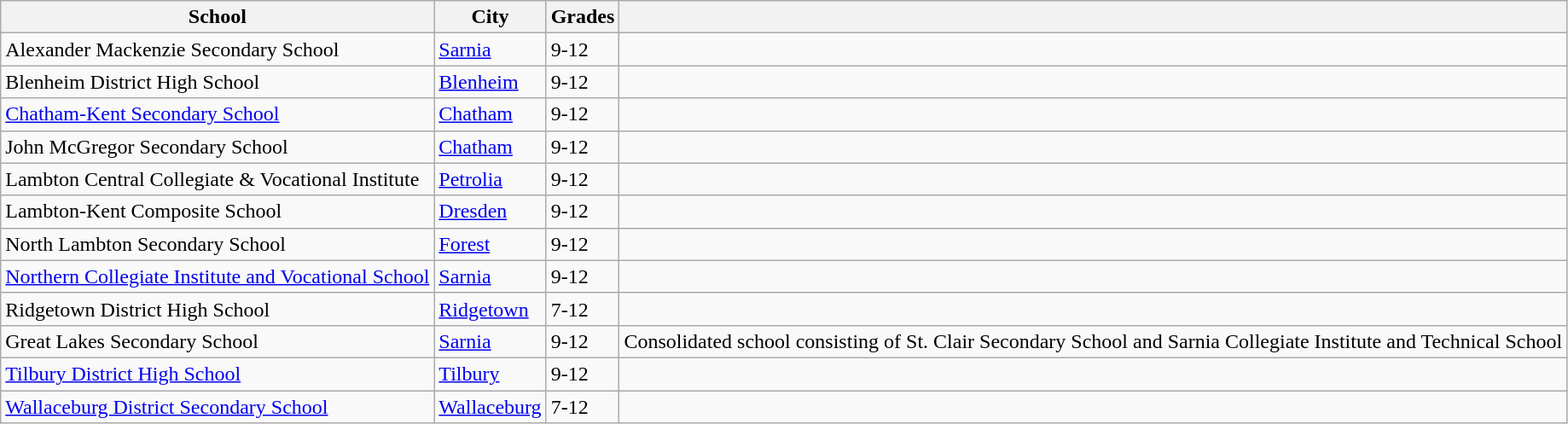<table class="wikitable sortable">
<tr>
<th>School</th>
<th>City</th>
<th>Grades</th>
<th></th>
</tr>
<tr>
<td>Alexander Mackenzie Secondary School</td>
<td><a href='#'>Sarnia</a></td>
<td>9-12</td>
<td></td>
</tr>
<tr>
<td>Blenheim District High School</td>
<td><a href='#'>Blenheim</a></td>
<td>9-12</td>
<td></td>
</tr>
<tr>
<td><a href='#'>Chatham-Kent Secondary School</a></td>
<td><a href='#'>Chatham</a></td>
<td>9-12</td>
<td></td>
</tr>
<tr>
<td>John McGregor Secondary School</td>
<td><a href='#'>Chatham</a></td>
<td>9-12</td>
<td></td>
</tr>
<tr>
<td>Lambton Central Collegiate & Vocational Institute</td>
<td><a href='#'>Petrolia</a></td>
<td>9-12</td>
<td></td>
</tr>
<tr>
<td>Lambton-Kent Composite School</td>
<td><a href='#'>Dresden</a></td>
<td>9-12</td>
<td></td>
</tr>
<tr>
<td>North Lambton Secondary School</td>
<td><a href='#'>Forest</a></td>
<td>9-12</td>
<td></td>
</tr>
<tr>
<td><a href='#'>Northern Collegiate Institute and Vocational School</a></td>
<td><a href='#'>Sarnia</a></td>
<td>9-12</td>
<td></td>
</tr>
<tr>
<td>Ridgetown District High School</td>
<td><a href='#'>Ridgetown</a></td>
<td>7-12</td>
<td></td>
</tr>
<tr>
<td>Great Lakes Secondary School</td>
<td><a href='#'>Sarnia</a></td>
<td>9-12</td>
<td>Consolidated school consisting of St. Clair Secondary School and Sarnia Collegiate Institute and Technical School</td>
</tr>
<tr>
<td><a href='#'>Tilbury District High School</a></td>
<td><a href='#'>Tilbury</a></td>
<td>9-12</td>
<td></td>
</tr>
<tr>
<td><a href='#'>Wallaceburg District Secondary School</a></td>
<td><a href='#'>Wallaceburg</a></td>
<td>7-12</td>
<td></td>
</tr>
</table>
